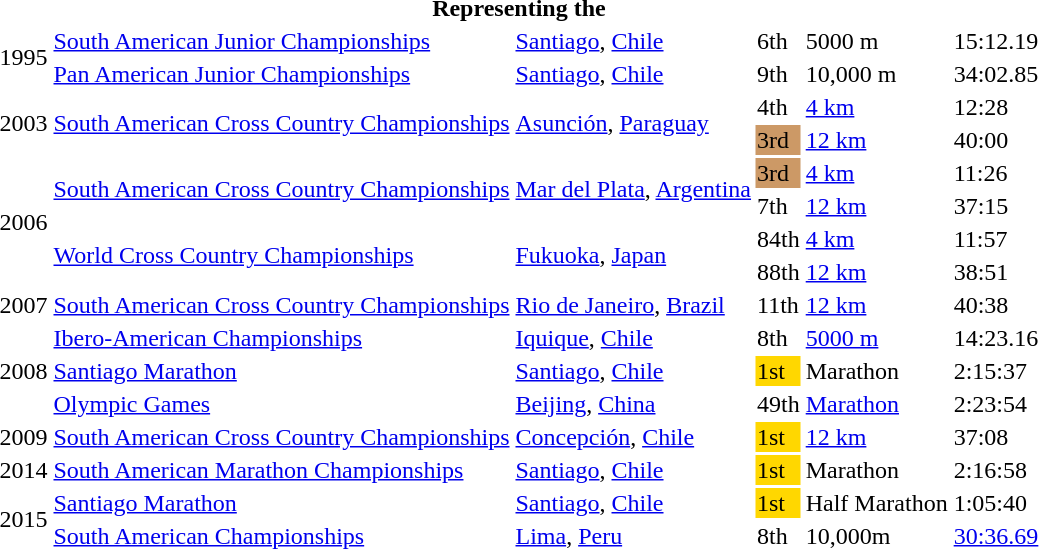<table>
<tr>
<th colspan="6">Representing the </th>
</tr>
<tr>
<td rowspan=2>1995</td>
<td><a href='#'>South American Junior Championships</a></td>
<td><a href='#'>Santiago</a>, <a href='#'>Chile</a></td>
<td>6th</td>
<td>5000 m</td>
<td>15:12.19</td>
</tr>
<tr>
<td><a href='#'>Pan American Junior Championships</a></td>
<td><a href='#'>Santiago</a>, <a href='#'>Chile</a></td>
<td>9th</td>
<td>10,000 m</td>
<td>34:02.85</td>
</tr>
<tr>
<td rowspan=2>2003</td>
<td rowspan=2><a href='#'>South American Cross Country Championships</a></td>
<td rowspan=2><a href='#'>Asunción</a>, <a href='#'>Paraguay</a></td>
<td>4th</td>
<td><a href='#'>4 km</a></td>
<td>12:28</td>
</tr>
<tr>
<td bgcolor="cc9966">3rd</td>
<td><a href='#'>12 km</a></td>
<td>40:00</td>
</tr>
<tr>
<td rowspan=4>2006</td>
<td rowspan=2><a href='#'>South American Cross Country Championships</a></td>
<td rowspan=2><a href='#'>Mar del Plata</a>, <a href='#'>Argentina</a></td>
<td bgcolor="cc9966">3rd</td>
<td><a href='#'>4 km</a></td>
<td>11:26</td>
</tr>
<tr>
<td>7th</td>
<td><a href='#'>12 km</a></td>
<td>37:15</td>
</tr>
<tr>
<td rowspan=2><a href='#'>World Cross Country Championships</a></td>
<td rowspan=2><a href='#'>Fukuoka</a>, <a href='#'>Japan</a></td>
<td>84th</td>
<td><a href='#'>4 km</a></td>
<td>11:57</td>
</tr>
<tr>
<td>88th</td>
<td><a href='#'>12 km</a></td>
<td>38:51</td>
</tr>
<tr>
<td>2007</td>
<td><a href='#'>South American Cross Country Championships</a></td>
<td><a href='#'>Rio de Janeiro</a>, <a href='#'>Brazil</a></td>
<td>11th</td>
<td><a href='#'>12 km</a></td>
<td>40:38</td>
</tr>
<tr>
<td rowspan=3>2008</td>
<td><a href='#'>Ibero-American Championships</a></td>
<td><a href='#'>Iquique</a>, <a href='#'>Chile</a></td>
<td>8th</td>
<td><a href='#'>5000 m</a></td>
<td>14:23.16</td>
</tr>
<tr>
<td><a href='#'>Santiago Marathon</a></td>
<td><a href='#'>Santiago</a>, <a href='#'>Chile</a></td>
<td bgcolor=gold>1st</td>
<td>Marathon</td>
<td>2:15:37</td>
</tr>
<tr>
<td><a href='#'>Olympic Games</a></td>
<td><a href='#'>Beijing</a>, <a href='#'>China</a></td>
<td>49th</td>
<td><a href='#'>Marathon</a></td>
<td>2:23:54</td>
</tr>
<tr>
<td>2009</td>
<td><a href='#'>South American Cross Country Championships</a></td>
<td><a href='#'>Concepción</a>, <a href='#'>Chile</a></td>
<td bgcolor=gold>1st</td>
<td><a href='#'>12 km</a></td>
<td>37:08</td>
</tr>
<tr>
<td>2014</td>
<td><a href='#'>South American Marathon Championships</a></td>
<td><a href='#'>Santiago</a>, <a href='#'>Chile</a></td>
<td bgcolor=gold>1st</td>
<td>Marathon</td>
<td>2:16:58</td>
</tr>
<tr>
<td rowspan=2>2015</td>
<td><a href='#'>Santiago Marathon</a></td>
<td><a href='#'>Santiago</a>, <a href='#'>Chile</a></td>
<td bgcolor=gold>1st</td>
<td>Half Marathon</td>
<td>1:05:40</td>
</tr>
<tr>
<td><a href='#'>South American Championships</a></td>
<td><a href='#'>Lima</a>, <a href='#'>Peru</a></td>
<td>8th</td>
<td>10,000m</td>
<td><a href='#'>30:36.69</a></td>
</tr>
</table>
